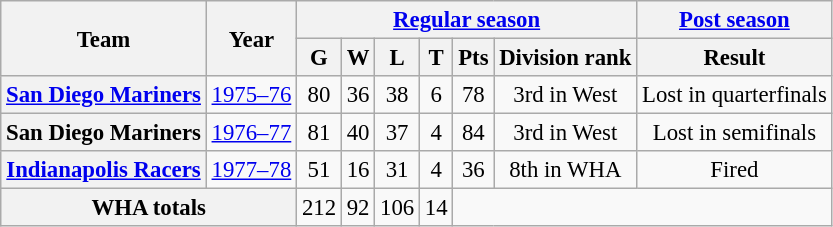<table class="wikitable" style="font-size: 95%; text-align:center;">
<tr>
<th rowspan="2">Team</th>
<th rowspan="2">Year</th>
<th colspan="6"><a href='#'>Regular season</a></th>
<th colspan="1"><a href='#'>Post season</a></th>
</tr>
<tr>
<th>G</th>
<th>W</th>
<th>L</th>
<th>T</th>
<th>Pts</th>
<th>Division rank</th>
<th>Result</th>
</tr>
<tr>
<th><a href='#'>San Diego Mariners</a></th>
<td><a href='#'>1975–76</a></td>
<td>80</td>
<td>36</td>
<td>38</td>
<td>6</td>
<td>78</td>
<td>3rd in West</td>
<td>Lost in quarterfinals</td>
</tr>
<tr>
<th>San Diego Mariners</th>
<td><a href='#'>1976–77</a></td>
<td>81</td>
<td>40</td>
<td>37</td>
<td>4</td>
<td>84</td>
<td>3rd in West</td>
<td>Lost in semifinals</td>
</tr>
<tr>
<th><a href='#'>Indianapolis Racers</a></th>
<td><a href='#'>1977–78</a></td>
<td>51</td>
<td>16</td>
<td>31</td>
<td>4</td>
<td>36</td>
<td>8th in WHA</td>
<td>Fired</td>
</tr>
<tr>
<th colspan="2">WHA totals</th>
<td>212</td>
<td>92</td>
<td>106</td>
<td>14</td>
</tr>
</table>
